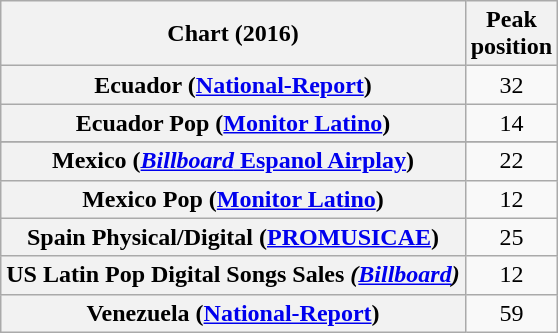<table class="wikitable sortable plainrowheaders" style="text-align:center">
<tr>
<th scope="col">Chart (2016)</th>
<th scope="col">Peak<br> position</th>
</tr>
<tr>
<th scope="row">Ecuador (<a href='#'>National-Report</a>)</th>
<td>32</td>
</tr>
<tr>
<th scope="row">Ecuador Pop (<a href='#'>Monitor Latino</a>)</th>
<td>14</td>
</tr>
<tr>
</tr>
<tr>
<th scope="row">Mexico (<a href='#'><em>Billboard</em> Espanol Airplay</a>)</th>
<td>22</td>
</tr>
<tr>
<th scope="row">Mexico Pop (<a href='#'>Monitor Latino</a>)</th>
<td>12</td>
</tr>
<tr>
<th scope="row">Spain Physical/Digital (<a href='#'>PROMUSICAE</a>)</th>
<td>25</td>
</tr>
<tr>
<th scope="row">US Latin Pop Digital Songs Sales <em>(<a href='#'>Billboard</a>)</em></th>
<td>12</td>
</tr>
<tr>
<th scope="row">Venezuela (<a href='#'>National-Report</a>)</th>
<td>59</td>
</tr>
</table>
